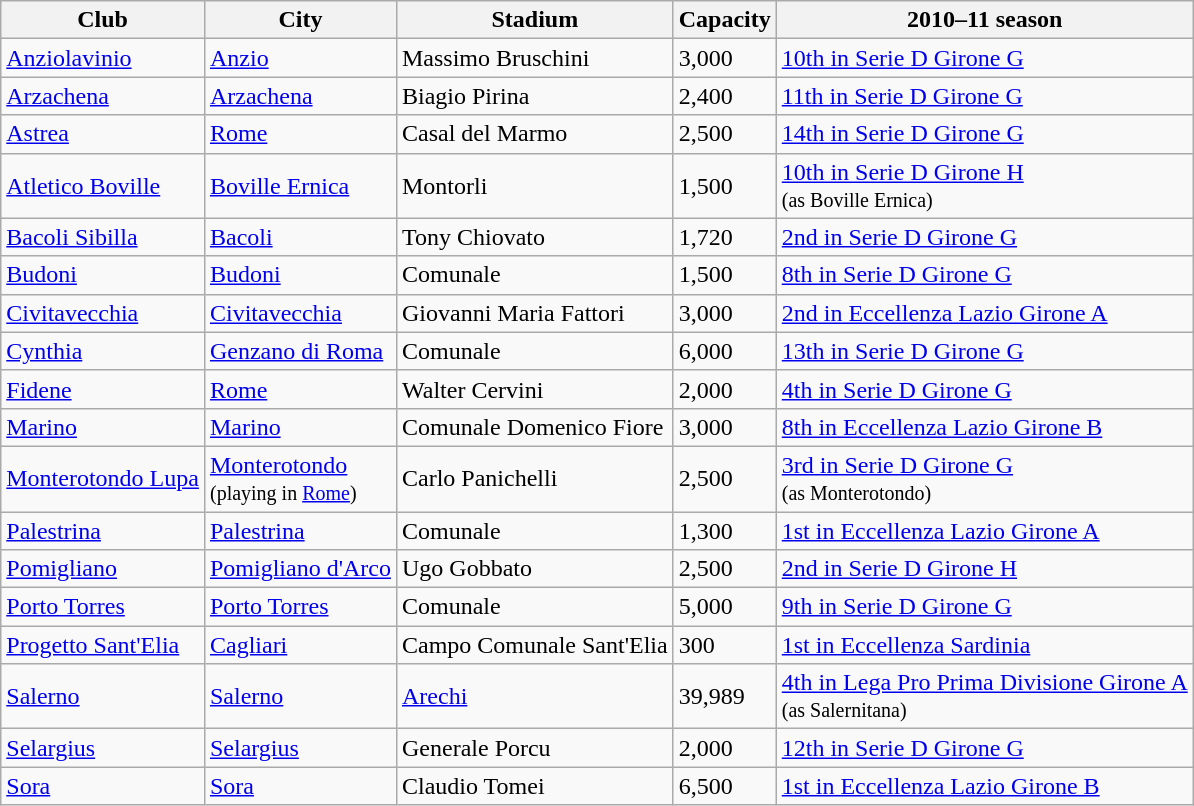<table class="wikitable sortable">
<tr>
<th>Club</th>
<th>City</th>
<th>Stadium</th>
<th>Capacity</th>
<th>2010–11 season</th>
</tr>
<tr>
<td><a href='#'>Anziolavinio</a></td>
<td><a href='#'>Anzio</a></td>
<td>Massimo Bruschini</td>
<td>3,000</td>
<td><a href='#'>10th in Serie D Girone G</a></td>
</tr>
<tr>
<td><a href='#'>Arzachena</a></td>
<td><a href='#'>Arzachena</a></td>
<td>Biagio Pirina</td>
<td>2,400</td>
<td><a href='#'>11th in Serie D Girone G</a></td>
</tr>
<tr>
<td><a href='#'>Astrea</a></td>
<td><a href='#'>Rome</a></td>
<td>Casal del Marmo</td>
<td>2,500</td>
<td><a href='#'>14th in Serie D Girone G</a></td>
</tr>
<tr>
<td><a href='#'>Atletico Boville</a></td>
<td><a href='#'>Boville Ernica</a></td>
<td>Montorli</td>
<td>1,500</td>
<td><a href='#'>10th in Serie D Girone H</a><br><small>(as Boville Ernica)</small></td>
</tr>
<tr>
<td><a href='#'>Bacoli Sibilla</a></td>
<td><a href='#'>Bacoli</a></td>
<td>Tony Chiovato</td>
<td>1,720</td>
<td><a href='#'>2nd in Serie D Girone G</a></td>
</tr>
<tr>
<td><a href='#'>Budoni</a></td>
<td><a href='#'>Budoni</a></td>
<td>Comunale</td>
<td>1,500</td>
<td><a href='#'>8th in Serie D Girone G</a></td>
</tr>
<tr>
<td><a href='#'>Civitavecchia</a></td>
<td><a href='#'>Civitavecchia</a></td>
<td>Giovanni Maria Fattori</td>
<td>3,000</td>
<td><a href='#'>2nd in Eccellenza Lazio Girone A</a></td>
</tr>
<tr>
<td><a href='#'>Cynthia</a></td>
<td><a href='#'>Genzano di Roma</a></td>
<td>Comunale</td>
<td>6,000</td>
<td><a href='#'>13th in Serie D Girone G</a></td>
</tr>
<tr>
<td><a href='#'>Fidene</a></td>
<td><a href='#'>Rome</a></td>
<td>Walter Cervini</td>
<td>2,000</td>
<td><a href='#'>4th in Serie D Girone G</a></td>
</tr>
<tr>
<td><a href='#'>Marino</a></td>
<td><a href='#'>Marino</a></td>
<td>Comunale Domenico Fiore</td>
<td>3,000</td>
<td><a href='#'>8th in Eccellenza Lazio Girone B</a></td>
</tr>
<tr>
<td><a href='#'>Monterotondo Lupa</a></td>
<td><a href='#'>Monterotondo</a><br><small>(playing in <a href='#'>Rome</a>)</small></td>
<td>Carlo Panichelli</td>
<td>2,500</td>
<td><a href='#'>3rd in Serie D Girone G</a> <br><small>(as Monterotondo)</small></td>
</tr>
<tr>
<td><a href='#'>Palestrina</a></td>
<td><a href='#'>Palestrina</a></td>
<td>Comunale</td>
<td>1,300</td>
<td><a href='#'>1st in Eccellenza Lazio Girone A</a></td>
</tr>
<tr>
<td><a href='#'>Pomigliano</a></td>
<td><a href='#'>Pomigliano d'Arco</a></td>
<td>Ugo Gobbato</td>
<td>2,500</td>
<td><a href='#'>2nd in Serie D Girone H</a></td>
</tr>
<tr>
<td><a href='#'>Porto Torres</a></td>
<td><a href='#'>Porto Torres</a></td>
<td>Comunale</td>
<td>5,000</td>
<td><a href='#'>9th in Serie D Girone G</a></td>
</tr>
<tr>
<td><a href='#'>Progetto Sant'Elia</a></td>
<td><a href='#'>Cagliari</a></td>
<td>Campo Comunale Sant'Elia</td>
<td>300</td>
<td><a href='#'>1st in Eccellenza Sardinia</a></td>
</tr>
<tr>
<td><a href='#'>Salerno</a></td>
<td><a href='#'>Salerno</a></td>
<td><a href='#'>Arechi</a></td>
<td>39,989</td>
<td><a href='#'>4th in Lega Pro Prima Divisione Girone A</a><br><small>(as Salernitana)</small></td>
</tr>
<tr>
<td><a href='#'>Selargius</a></td>
<td><a href='#'>Selargius</a></td>
<td>Generale Porcu</td>
<td>2,000</td>
<td><a href='#'>12th in Serie D Girone G</a></td>
</tr>
<tr>
<td><a href='#'>Sora</a></td>
<td><a href='#'>Sora</a></td>
<td>Claudio Tomei</td>
<td>6,500</td>
<td><a href='#'>1st in Eccellenza Lazio Girone B</a></td>
</tr>
</table>
